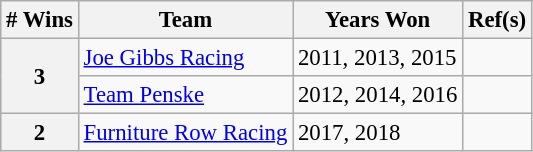<table class="wikitable" style="font-size: 95%;">
<tr>
<th># Wins</th>
<th>Team</th>
<th>Years Won</th>
<th>Ref(s)</th>
</tr>
<tr>
<th rowspan="2">3</th>
<td><a href='#'>Joe Gibbs Racing</a></td>
<td>2011, 2013, 2015</td>
<td></td>
</tr>
<tr>
<td><a href='#'>Team Penske</a></td>
<td>2012, 2014, 2016</td>
<td></td>
</tr>
<tr>
<th>2</th>
<td><a href='#'>Furniture Row Racing</a></td>
<td>2017, 2018</td>
<td></td>
</tr>
</table>
